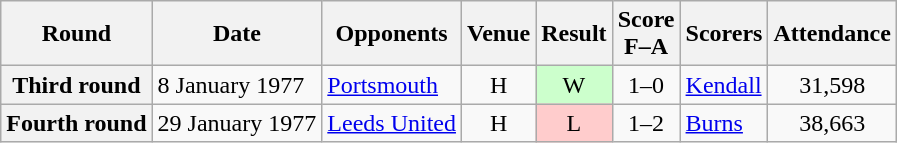<table class="wikitable plainrowheaders" style="text-align:center">
<tr>
<th scope="col">Round</th>
<th scope="col">Date</th>
<th scope="col">Opponents</th>
<th scope="col">Venue</th>
<th scope="col">Result</th>
<th scope="col">Score<br>F–A</th>
<th scope="col">Scorers</th>
<th scope="col">Attendance</th>
</tr>
<tr>
<th scope="row">Third round</th>
<td align="left">8 January 1977</td>
<td align="left"><a href='#'>Portsmouth</a></td>
<td>H</td>
<td style="background:#cfc">W</td>
<td>1–0</td>
<td align="left"><a href='#'>Kendall</a></td>
<td>31,598</td>
</tr>
<tr>
<th scope="row">Fourth round</th>
<td align="left">29 January 1977</td>
<td align="left"><a href='#'>Leeds United</a></td>
<td>H</td>
<td style="background:#fcc">L</td>
<td>1–2</td>
<td align="left"><a href='#'>Burns</a></td>
<td>38,663</td>
</tr>
</table>
